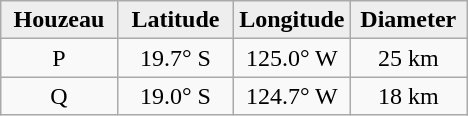<table class="wikitable">
<tr>
<th width="25%" style="background:#eeeeee;">Houzeau</th>
<th width="25%" style="background:#eeeeee;">Latitude</th>
<th width="25%" style="background:#eeeeee;">Longitude</th>
<th width="25%" style="background:#eeeeee;">Diameter</th>
</tr>
<tr>
<td align="center">P</td>
<td align="center">19.7° S</td>
<td align="center">125.0° W</td>
<td align="center">25 km</td>
</tr>
<tr>
<td align="center">Q</td>
<td align="center">19.0° S</td>
<td align="center">124.7° W</td>
<td align="center">18 km</td>
</tr>
</table>
